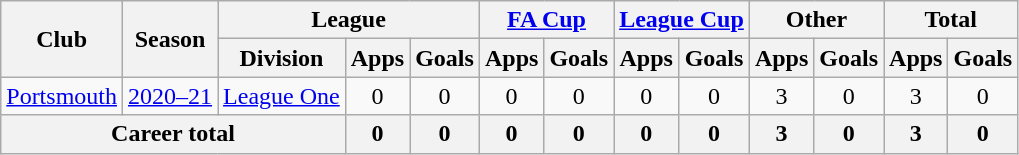<table class="wikitable" style="text-align: center;">
<tr>
<th rowspan="2">Club</th>
<th rowspan="2">Season</th>
<th colspan="3">League</th>
<th colspan="2"><a href='#'>FA Cup</a></th>
<th colspan="2"><a href='#'>League Cup</a></th>
<th colspan="2">Other</th>
<th colspan="2">Total</th>
</tr>
<tr>
<th>Division</th>
<th>Apps</th>
<th>Goals</th>
<th>Apps</th>
<th>Goals</th>
<th>Apps</th>
<th>Goals</th>
<th>Apps</th>
<th>Goals</th>
<th>Apps</th>
<th>Goals</th>
</tr>
<tr>
<td rowspan="1" valign="center"><a href='#'>Portsmouth</a></td>
<td><a href='#'>2020–21</a></td>
<td rowspan="1"><a href='#'>League One</a></td>
<td>0</td>
<td>0</td>
<td>0</td>
<td>0</td>
<td>0</td>
<td>0</td>
<td>3</td>
<td>0</td>
<td>3</td>
<td>0</td>
</tr>
<tr>
<th colspan="3">Career total</th>
<th>0</th>
<th>0</th>
<th>0</th>
<th>0</th>
<th>0</th>
<th>0</th>
<th>3</th>
<th>0</th>
<th>3</th>
<th>0</th>
</tr>
</table>
